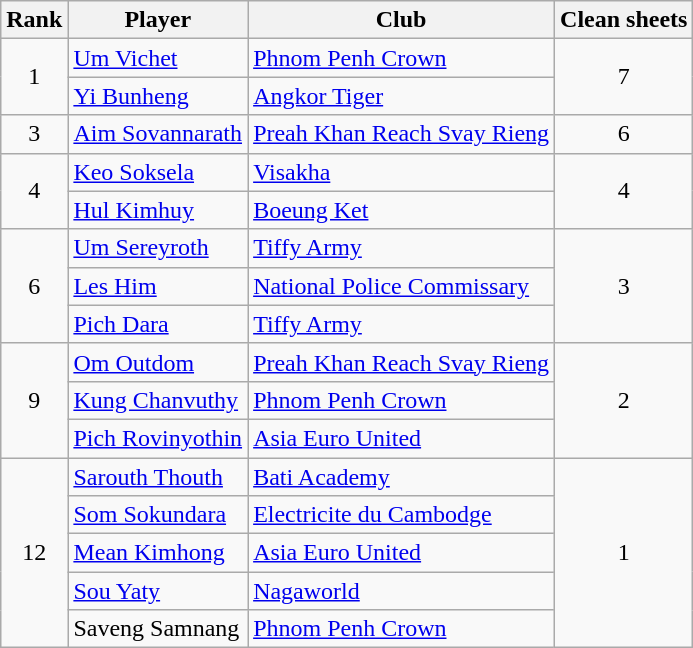<table class="wikitable" style="text-align:center">
<tr>
<th>Rank</th>
<th>Player</th>
<th>Club</th>
<th>Clean sheets</th>
</tr>
<tr>
<td rowspan=2>1</td>
<td align="left"> <a href='#'>Um Vichet</a></td>
<td align="left"><a href='#'>Phnom Penh Crown</a></td>
<td rowspan=2>7</td>
</tr>
<tr>
<td align="left"> <a href='#'>Yi Bunheng</a></td>
<td align="left"><a href='#'>Angkor Tiger</a></td>
</tr>
<tr>
<td rowspan=1>3</td>
<td align="left"> <a href='#'>Aim Sovannarath</a></td>
<td align="left"><a href='#'>Preah Khan Reach Svay Rieng</a></td>
<td rowspan=1>6</td>
</tr>
<tr>
<td rowspan=2>4</td>
<td align="left"> <a href='#'>Keo Soksela</a></td>
<td align="left"><a href='#'>Visakha</a></td>
<td rowspan=2>4</td>
</tr>
<tr>
<td align="left"> <a href='#'>Hul Kimhuy</a></td>
<td align="left"><a href='#'>Boeung Ket</a></td>
</tr>
<tr>
<td rowspan=3>6</td>
<td align="left"> <a href='#'>Um Sereyroth</a></td>
<td align="left"><a href='#'>Tiffy Army</a></td>
<td rowspan=3>3</td>
</tr>
<tr>
<td align="left"> <a href='#'>Les Him</a></td>
<td align="left"><a href='#'>National Police Commissary</a></td>
</tr>
<tr>
<td align="left"> <a href='#'>Pich Dara</a></td>
<td align="left"><a href='#'>Tiffy Army</a></td>
</tr>
<tr>
<td rowspan=3>9</td>
<td align="left"> <a href='#'>Om Outdom</a></td>
<td align="left"><a href='#'>Preah Khan Reach Svay Rieng</a></td>
<td rowspan=3>2</td>
</tr>
<tr>
<td align="left"> <a href='#'>Kung Chanvuthy</a></td>
<td align="left"><a href='#'>Phnom Penh Crown</a></td>
</tr>
<tr>
<td align="left"> <a href='#'>Pich Rovinyothin</a></td>
<td align="left"><a href='#'>Asia Euro United</a></td>
</tr>
<tr>
<td rowspan=5>12</td>
<td align="left"> <a href='#'>Sarouth Thouth</a></td>
<td align="left"><a href='#'>Bati Academy</a></td>
<td rowspan=5>1</td>
</tr>
<tr>
<td align="left"> <a href='#'>Som Sokundara</a></td>
<td align="left"><a href='#'>Electricite du Cambodge</a></td>
</tr>
<tr>
<td align="left"> <a href='#'>Mean Kimhong</a></td>
<td align="left"><a href='#'>Asia Euro United</a></td>
</tr>
<tr>
<td align="left"> <a href='#'>Sou Yaty</a></td>
<td align="left"><a href='#'>Nagaworld</a></td>
</tr>
<tr>
<td align="left"> Saveng Samnang</td>
<td align="left"><a href='#'>Phnom Penh Crown</a></td>
</tr>
</table>
